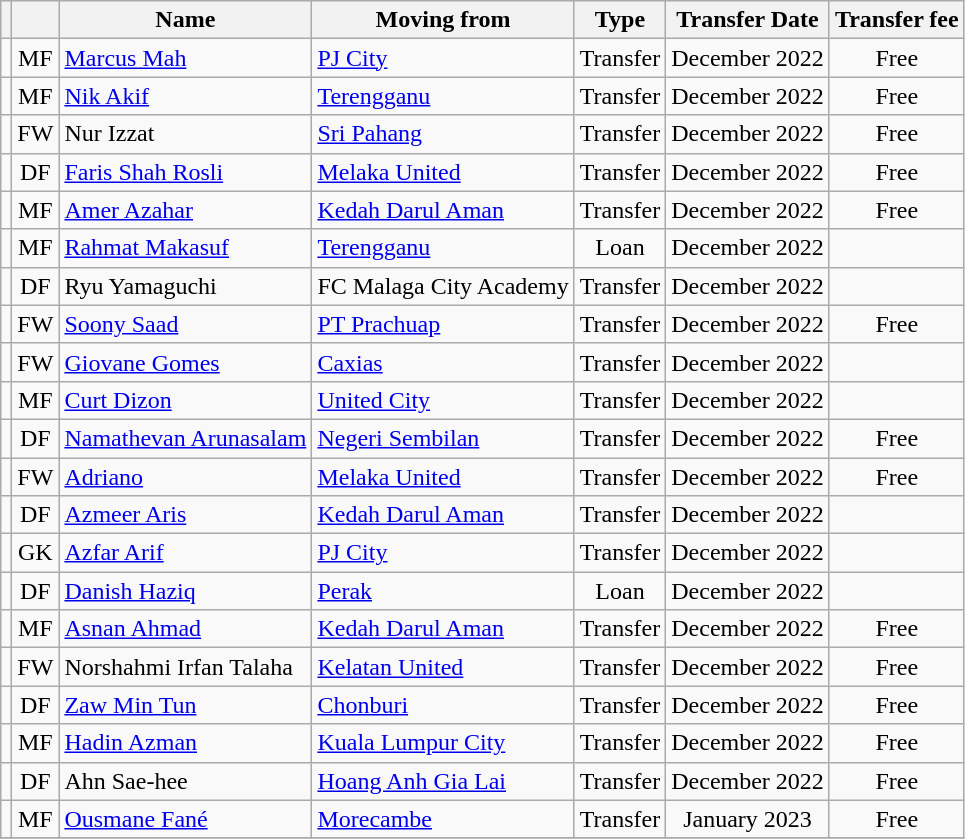<table class="wikitable" style="text-align:center;">
<tr>
<th></th>
<th></th>
<th>Name</th>
<th>Moving from</th>
<th>Type</th>
<th>Transfer Date</th>
<th>Transfer fee</th>
</tr>
<tr>
<td></td>
<td>MF</td>
<td align=left> <a href='#'>Marcus Mah</a></td>
<td align=left> <a href='#'>PJ City</a></td>
<td>Transfer</td>
<td>December 2022</td>
<td>Free</td>
</tr>
<tr>
<td></td>
<td>MF</td>
<td align=left> <a href='#'>Nik Akif</a></td>
<td align=left> <a href='#'>Terengganu</a></td>
<td>Transfer</td>
<td>December 2022</td>
<td>Free</td>
</tr>
<tr>
<td></td>
<td>FW</td>
<td align=left> Nur Izzat</td>
<td align=left> <a href='#'>Sri Pahang</a></td>
<td>Transfer</td>
<td>December 2022</td>
<td>Free</td>
</tr>
<tr>
<td></td>
<td>DF</td>
<td align=left> <a href='#'>Faris Shah Rosli</a></td>
<td align=left> <a href='#'>Melaka United</a></td>
<td>Transfer</td>
<td>December 2022</td>
<td>Free</td>
</tr>
<tr>
<td></td>
<td>MF</td>
<td align=left> <a href='#'>Amer Azahar</a></td>
<td align=left> <a href='#'>Kedah Darul Aman</a></td>
<td>Transfer</td>
<td>December 2022</td>
<td>Free</td>
</tr>
<tr>
<td></td>
<td>MF</td>
<td align=left> <a href='#'>Rahmat Makasuf</a></td>
<td align=left> <a href='#'>Terengganu</a></td>
<td>Loan</td>
<td>December 2022</td>
<td></td>
</tr>
<tr>
<td></td>
<td>DF</td>
<td align=left> Ryu Yamaguchi</td>
<td align=left> FC Malaga City Academy </td>
<td>Transfer</td>
<td>December 2022</td>
<td></td>
</tr>
<tr>
<td></td>
<td>FW</td>
<td align=left> <a href='#'>Soony Saad</a></td>
<td align=left> <a href='#'>PT Prachuap</a></td>
<td>Transfer</td>
<td>December 2022</td>
<td>Free</td>
</tr>
<tr>
<td></td>
<td>FW</td>
<td align=left> <a href='#'>Giovane Gomes</a></td>
<td align=left> <a href='#'>Caxias</a></td>
<td>Transfer</td>
<td>December 2022</td>
<td></td>
</tr>
<tr>
<td></td>
<td>MF</td>
<td align=left> <a href='#'>Curt Dizon</a></td>
<td align=left> <a href='#'>United City</a></td>
<td>Transfer</td>
<td>December 2022</td>
<td></td>
</tr>
<tr>
<td></td>
<td>DF</td>
<td align=left> <a href='#'>Namathevan Arunasalam</a></td>
<td align=left> <a href='#'>Negeri Sembilan</a></td>
<td>Transfer</td>
<td>December 2022</td>
<td>Free</td>
</tr>
<tr>
<td></td>
<td>FW</td>
<td align=left> <a href='#'>Adriano</a></td>
<td align=left> <a href='#'>Melaka United</a></td>
<td>Transfer</td>
<td>December 2022</td>
<td>Free</td>
</tr>
<tr>
<td></td>
<td>DF</td>
<td align=left> <a href='#'>Azmeer Aris</a></td>
<td align=left> <a href='#'>Kedah Darul Aman</a></td>
<td>Transfer</td>
<td>December 2022</td>
<td></td>
</tr>
<tr>
<td></td>
<td>GK</td>
<td align=left> <a href='#'>Azfar Arif</a></td>
<td align=left> <a href='#'>PJ City</a></td>
<td>Transfer</td>
<td>December 2022</td>
<td></td>
</tr>
<tr>
<td></td>
<td>DF</td>
<td align=left> <a href='#'>Danish Haziq</a></td>
<td align=left> <a href='#'>Perak</a></td>
<td>Loan</td>
<td>December 2022</td>
<td></td>
</tr>
<tr>
<td></td>
<td>MF</td>
<td align=left> <a href='#'>Asnan Ahmad</a></td>
<td align=left> <a href='#'>Kedah Darul Aman</a></td>
<td>Transfer</td>
<td>December 2022</td>
<td>Free</td>
</tr>
<tr>
<td></td>
<td>FW</td>
<td align=left> Norshahmi Irfan Talaha</td>
<td align=left> <a href='#'>Kelatan United</a></td>
<td>Transfer</td>
<td>December 2022</td>
<td>Free</td>
</tr>
<tr>
<td></td>
<td>DF</td>
<td align=left> <a href='#'>Zaw Min Tun</a></td>
<td align=left> <a href='#'>Chonburi</a></td>
<td>Transfer</td>
<td>December 2022</td>
<td>Free</td>
</tr>
<tr>
<td></td>
<td>MF</td>
<td align=left> <a href='#'>Hadin Azman</a></td>
<td align=left> <a href='#'>Kuala Lumpur City</a></td>
<td>Transfer</td>
<td>December 2022</td>
<td>Free</td>
</tr>
<tr>
<td></td>
<td>DF</td>
<td align=left> Ahn Sae-hee</td>
<td align=left> <a href='#'>Hoang Anh Gia Lai</a></td>
<td>Transfer</td>
<td>December 2022</td>
<td>Free</td>
</tr>
<tr>
<td></td>
<td>MF</td>
<td align=left> <a href='#'>Ousmane Fané</a></td>
<td align=left> <a href='#'>Morecambe</a></td>
<td>Transfer</td>
<td>January 2023</td>
<td>Free</td>
</tr>
<tr>
</tr>
</table>
